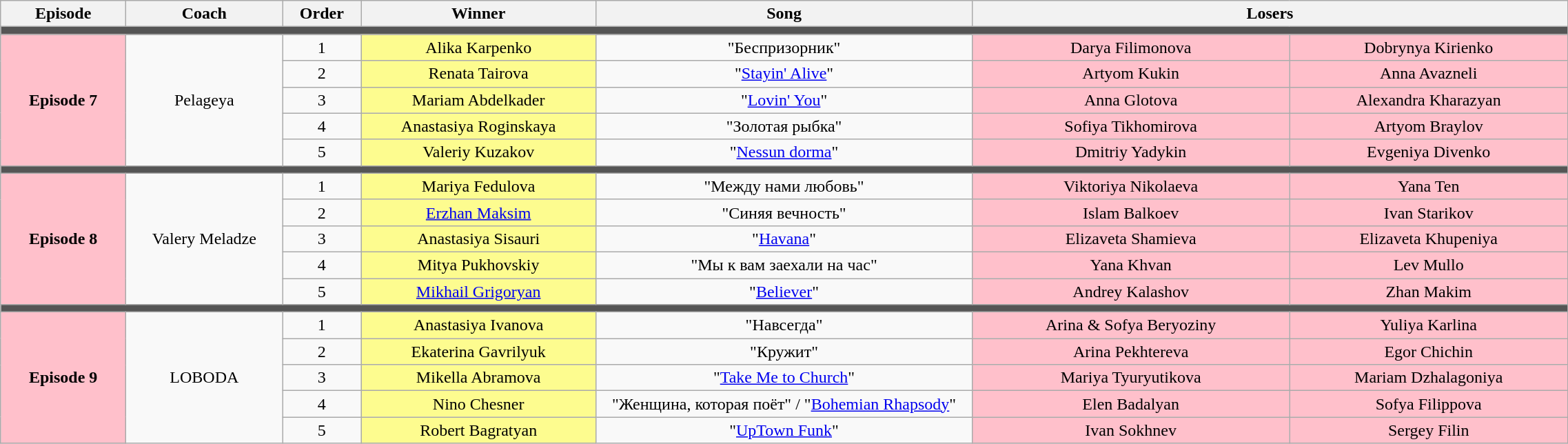<table class="wikitable" style="text-align: center; width:120%;">
<tr>
<th style="width:08%;">Episode</th>
<th style="width:10%;">Coach</th>
<th style="width:05%;">Order</th>
<th style="width:15%;">Winner</th>
<th style="width:24%;">Song</th>
<th colspan=2 style="width:29%:">Losers</th>
</tr>
<tr>
<td colspan=7 style="background:#555;"></td>
</tr>
<tr>
<th rowspan=5 style="background:pink; width:06%;">Episode 7 <br> </th>
<td rowspan=5>Pelageya</td>
<td>1</td>
<td style="background:#fdfc8f;">Alika Karpenko</td>
<td>"Беспризорник"</td>
<td style="background:pink;">Darya Filimonova</td>
<td style="background:pink;">Dobrynya Kirienko</td>
</tr>
<tr>
<td>2</td>
<td style="background:#fdfc8f;">Renata Tairova</td>
<td>"<a href='#'>Stayin' Alive</a>"</td>
<td style="background:pink;">Artyom Kukin</td>
<td style="background:pink;">Anna Avazneli</td>
</tr>
<tr>
<td>3</td>
<td style="background:#fdfc8f;">Mariam Abdelkader</td>
<td>"<a href='#'>Lovin' You</a>"</td>
<td style="background:pink;">Anna Glotova</td>
<td style="background:pink;">Alexandra Kharazyan</td>
</tr>
<tr>
<td>4</td>
<td style="background:#fdfc8f;">Anastasiya Roginskaya</td>
<td>"Золотая рыбка"</td>
<td style="background:pink;">Sofiya Tikhomirova</td>
<td style="background:pink;">Artyom Braylov</td>
</tr>
<tr>
<td>5</td>
<td style="background:#fdfc8f;">Valeriy Kuzakov</td>
<td>"<a href='#'>Nessun dorma</a>"</td>
<td style="background:pink;">Dmitriy Yadykin</td>
<td style="background:pink;">Evgeniya Divenko</td>
</tr>
<tr>
<td colspan=7 style="background:#555;"></td>
</tr>
<tr>
<th rowspan=5 style="background:pink; width:06%;">Episode 8 <br> </th>
<td rowspan=5>Valery Meladze</td>
<td>1</td>
<td style="background:#fdfc8f;">Mariya Fedulova</td>
<td>"Между нами любовь"</td>
<td style="background:pink;">Viktoriya Nikolaeva</td>
<td style="background:pink;">Yana Ten</td>
</tr>
<tr>
<td>2</td>
<td style="background:#fdfc8f;"><a href='#'>Erzhan Maksim</a></td>
<td>"Синяя вечность"</td>
<td style="background:pink;">Islam Balkoev</td>
<td style="background:pink;">Ivan Starikov</td>
</tr>
<tr>
<td>3</td>
<td style="background:#fdfc8f;">Anastasiya Sisauri</td>
<td>"<a href='#'>Havana</a>"</td>
<td style="background:pink;">Elizaveta Shamieva</td>
<td style="background:pink;">Elizaveta Khupeniya</td>
</tr>
<tr>
<td>4</td>
<td style="background:#fdfc8f;">Mitya Pukhovskiy</td>
<td>"Мы к вам заехали на час"</td>
<td style="background:pink;">Yana Khvan</td>
<td style="background:pink;">Lev Mullo</td>
</tr>
<tr>
<td>5</td>
<td style="background:#fdfc8f;"><a href='#'>Mikhail Grigoryan</a></td>
<td>"<a href='#'>Believer</a>"</td>
<td style="background:pink;">Andrey Kalashov</td>
<td style="background:pink;">Zhan Makim</td>
</tr>
<tr>
<td colspan=7 style="background:#555;"></td>
</tr>
<tr>
<th rowspan=5 style="background:pink; width:06%;">Episode 9 <br> </th>
<td rowspan=5>LOBODA</td>
<td>1</td>
<td style="background:#fdfc8f;">Anastasiya Ivanova</td>
<td>"Навсегда"</td>
<td style="background:pink;">Arina & Sofya Beryoziny</td>
<td style="background:pink;">Yuliya Karlina</td>
</tr>
<tr>
<td>2</td>
<td style="background:#fdfc8f;">Ekaterina Gavrilyuk</td>
<td>"Кружит"</td>
<td style="background:pink;">Arina Pekhtereva</td>
<td style="background:pink;">Egor Chichin</td>
</tr>
<tr>
<td>3</td>
<td style="background:#fdfc8f;">Mikella Abramova</td>
<td>"<a href='#'>Take Me to Church</a>"</td>
<td style="background:pink;">Mariya Tyuryutikova</td>
<td style="background:pink;">Mariam Dzhalagoniya</td>
</tr>
<tr>
<td>4</td>
<td style="background:#fdfc8f;">Nino Chesner</td>
<td>"Женщина, которая поёт" / "<a href='#'>Bohemian Rhapsody</a>"</td>
<td style="background:pink;">Elen Badalyan</td>
<td style="background:pink;">Sofya Filippova</td>
</tr>
<tr>
<td>5</td>
<td style="background:#fdfc8f;">Robert Bagratyan</td>
<td>"<a href='#'>UpTown Funk</a>"</td>
<td style="background:pink;">Ivan Sokhnev</td>
<td style="background:pink;">Sergey Filin</td>
</tr>
</table>
